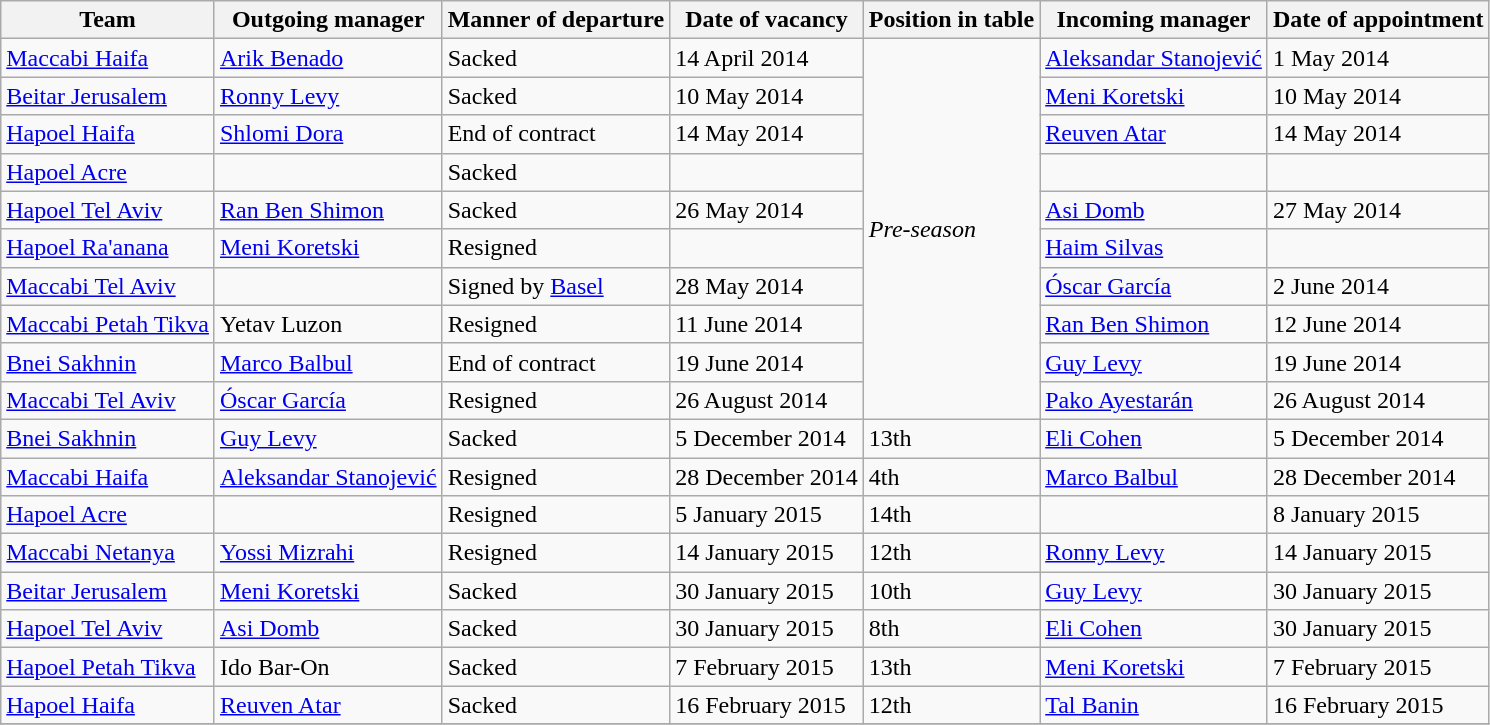<table class="wikitable sortable">
<tr>
<th>Team</th>
<th>Outgoing manager</th>
<th>Manner of departure</th>
<th>Date of vacancy</th>
<th>Position in table</th>
<th>Incoming manager</th>
<th>Date of appointment</th>
</tr>
<tr>
<td><a href='#'>Maccabi Haifa</a></td>
<td> <a href='#'>Arik Benado</a></td>
<td>Sacked</td>
<td>14 April 2014</td>
<td rowspan=10><em>Pre-season</em></td>
<td> <a href='#'>Aleksandar Stanojević</a></td>
<td>1 May 2014</td>
</tr>
<tr>
<td><a href='#'>Beitar Jerusalem</a></td>
<td> <a href='#'>Ronny Levy</a></td>
<td>Sacked</td>
<td>10 May 2014</td>
<td> <a href='#'>Meni Koretski</a></td>
<td>10 May 2014</td>
</tr>
<tr>
<td><a href='#'>Hapoel Haifa</a></td>
<td> <a href='#'>Shlomi Dora</a></td>
<td>End of contract</td>
<td>14 May 2014</td>
<td> <a href='#'>Reuven Atar</a></td>
<td>14 May 2014</td>
</tr>
<tr>
<td><a href='#'>Hapoel Acre</a></td>
<td> </td>
<td>Sacked</td>
<td></td>
<td> </td>
<td></td>
</tr>
<tr>
<td><a href='#'>Hapoel Tel Aviv</a></td>
<td> <a href='#'>Ran Ben Shimon</a></td>
<td>Sacked</td>
<td>26 May 2014</td>
<td> <a href='#'>Asi Domb</a></td>
<td>27 May 2014</td>
</tr>
<tr>
<td><a href='#'>Hapoel Ra'anana</a></td>
<td> <a href='#'>Meni Koretski</a></td>
<td>Resigned</td>
<td></td>
<td> <a href='#'>Haim Silvas</a></td>
<td></td>
</tr>
<tr>
<td><a href='#'>Maccabi Tel Aviv</a></td>
<td> </td>
<td>Signed by <a href='#'>Basel</a></td>
<td>28 May 2014</td>
<td> <a href='#'>Óscar García</a></td>
<td>2 June 2014</td>
</tr>
<tr>
<td><a href='#'>Maccabi Petah Tikva</a></td>
<td> Yetav Luzon</td>
<td>Resigned</td>
<td>11 June 2014</td>
<td> <a href='#'>Ran Ben Shimon</a></td>
<td>12 June 2014</td>
</tr>
<tr>
<td><a href='#'>Bnei Sakhnin</a></td>
<td> <a href='#'>Marco Balbul</a></td>
<td>End of contract</td>
<td>19 June 2014</td>
<td> <a href='#'>Guy Levy</a></td>
<td>19 June 2014</td>
</tr>
<tr>
<td><a href='#'>Maccabi Tel Aviv</a></td>
<td> <a href='#'>Óscar García</a></td>
<td>Resigned</td>
<td>26 August 2014</td>
<td> <a href='#'>Pako Ayestarán</a></td>
<td>26 August 2014</td>
</tr>
<tr>
<td><a href='#'>Bnei Sakhnin</a></td>
<td> <a href='#'>Guy Levy</a></td>
<td>Sacked</td>
<td>5 December 2014</td>
<td>13th</td>
<td> <a href='#'>Eli Cohen</a></td>
<td>5 December 2014</td>
</tr>
<tr>
<td><a href='#'>Maccabi Haifa</a></td>
<td> <a href='#'>Aleksandar Stanojević</a></td>
<td>Resigned</td>
<td>28 December 2014</td>
<td>4th</td>
<td> <a href='#'>Marco Balbul</a></td>
<td>28 December 2014</td>
</tr>
<tr>
<td><a href='#'>Hapoel Acre</a></td>
<td> </td>
<td>Resigned</td>
<td>5 January 2015</td>
<td>14th</td>
<td> </td>
<td>8 January 2015</td>
</tr>
<tr>
<td><a href='#'>Maccabi Netanya</a></td>
<td> <a href='#'>Yossi Mizrahi</a></td>
<td>Resigned</td>
<td>14 January 2015</td>
<td>12th</td>
<td> <a href='#'>Ronny Levy</a></td>
<td>14 January 2015</td>
</tr>
<tr>
<td><a href='#'>Beitar Jerusalem</a></td>
<td> <a href='#'>Meni Koretski</a></td>
<td>Sacked</td>
<td>30 January 2015</td>
<td>10th</td>
<td> <a href='#'>Guy Levy</a></td>
<td>30 January 2015</td>
</tr>
<tr>
<td><a href='#'>Hapoel Tel Aviv</a></td>
<td> <a href='#'>Asi Domb</a></td>
<td>Sacked</td>
<td>30 January 2015</td>
<td>8th</td>
<td> <a href='#'>Eli Cohen</a></td>
<td>30 January 2015</td>
</tr>
<tr>
<td><a href='#'>Hapoel Petah Tikva</a></td>
<td> Ido Bar-On</td>
<td>Sacked</td>
<td>7 February 2015</td>
<td>13th</td>
<td> <a href='#'>Meni Koretski</a></td>
<td>7 February 2015</td>
</tr>
<tr>
<td><a href='#'>Hapoel Haifa</a></td>
<td> <a href='#'>Reuven Atar</a></td>
<td>Sacked</td>
<td>16 February 2015</td>
<td>12th</td>
<td> <a href='#'>Tal Banin</a></td>
<td>16 February 2015</td>
</tr>
<tr>
</tr>
</table>
